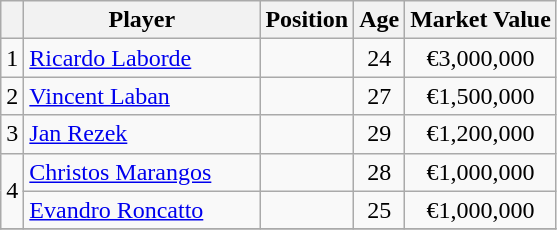<table class="wikitable">
<tr>
<th></th>
<th style="width:150px;">Player</th>
<th>Position</th>
<th>Age</th>
<th>Market Value</th>
</tr>
<tr>
<td align=center>1</td>
<td> <a href='#'>Ricardo Laborde</a></td>
<td align=center></td>
<td align=center>24</td>
<td align=center>€3,000,000</td>
</tr>
<tr>
<td align=center>2</td>
<td> <a href='#'>Vincent Laban</a></td>
<td align=center></td>
<td align=center>27</td>
<td align=center>€1,500,000</td>
</tr>
<tr>
<td align=center>3</td>
<td> <a href='#'>Jan Rezek</a></td>
<td align=center></td>
<td align=center>29</td>
<td align=center>€1,200,000</td>
</tr>
<tr>
<td style="text-align:center;" rowspan="2">4</td>
<td> <a href='#'>Christos Marangos</a></td>
<td align=center></td>
<td align=center>28</td>
<td align=center>€1,000,000</td>
</tr>
<tr>
<td> <a href='#'>Evandro Roncatto</a></td>
<td align=center></td>
<td align=center>25</td>
<td align=center>€1,000,000</td>
</tr>
<tr>
</tr>
</table>
